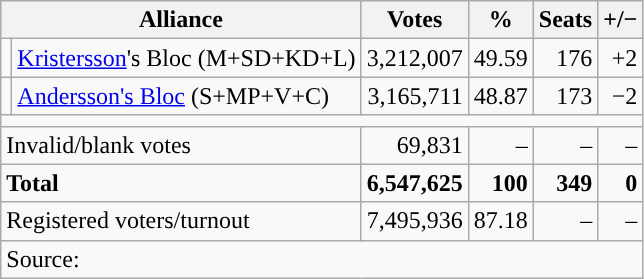<table class=wikitable style=text-align:right>
<tr>
<th colspan=3>Alliance</th>
<th>Votes</th>
<th>%</th>
<th>Seats</th>
<th>+/−</th>
</tr>
<tr>
<td style="background-color:"></td>
<td style="text-align:left" colspan=2><a href='#'>Kristersson</a>'s Bloc (M+SD+KD+L)</td>
<td>3,212,007</td>
<td>49.59</td>
<td>176</td>
<td>+2</td>
</tr>
<tr>
<td style="background-color:"></td>
<td style="text-align:left" colspan=2><a href='#'>Andersson's Bloc</a> (S+MP+V+C)</td>
<td>3,165,711</td>
<td>48.87</td>
<td>173</td>
<td>−2</td>
</tr>
<tr>
<td colspan=7></td>
</tr>
<tr>
<td style="text-align:left" colspan=3>Invalid/blank votes</td>
<td>69,831</td>
<td>–</td>
<td>–</td>
<td>–</td>
</tr>
<tr>
<td style="text-align:left" colspan=3><strong>Total</strong></td>
<td><strong>6,547,625</strong></td>
<td><strong>100</strong></td>
<td><strong>349</strong></td>
<td><strong>0</strong></td>
</tr>
<tr>
<td style="text-align:left" colspan=3>Registered voters/turnout</td>
<td>7,495,936</td>
<td>87.18</td>
<td>–</td>
<td>–</td>
</tr>
<tr>
<td colspan=7 style="text-align:left">Source: </td>
</tr>
</table>
